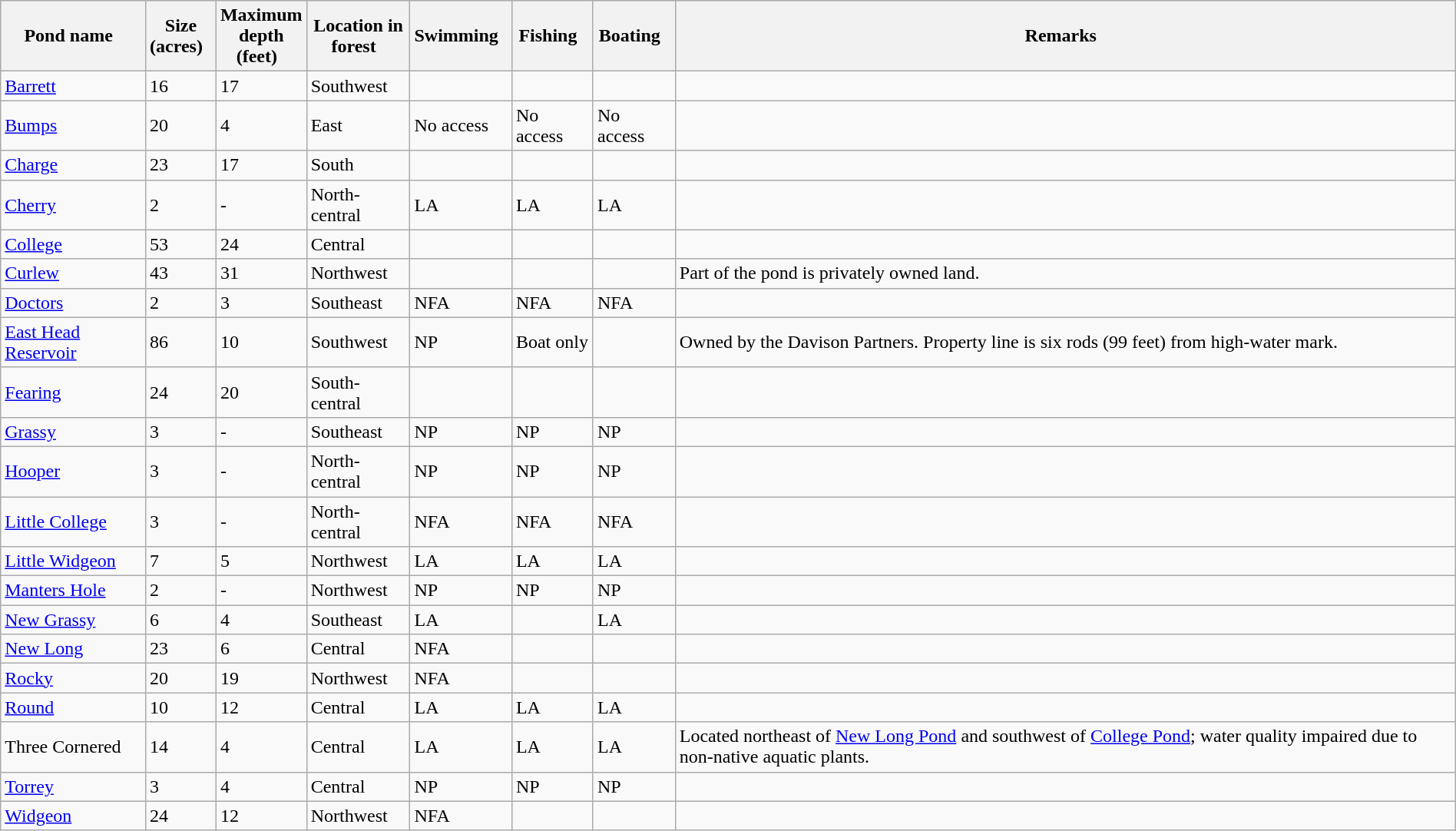<table class="wikitable sortable" style="width:100%">
<tr>
<th width="*"><strong>Pond name</strong>  </th>
<th width="*"><strong>Size <br>(acres)</strong>  </th>
<th width="*"><strong>Maximum <br>depth <br>(feet)</strong>  </th>
<th width="*"><strong>Location in <br>forest</strong>  </th>
<th width="*" class="unsortable"><strong>Swimming</strong>  </th>
<th width="*" class="unsortable"><strong>Fishing</strong>  </th>
<th width="*" class="unsortable"><strong>Boating</strong>  </th>
<th width="*" class="unsortable"><strong>Remarks</strong>  </th>
</tr>
<tr ->
<td><a href='#'>Barrett</a></td>
<td>16</td>
<td>17</td>
<td>Southwest</td>
<td></td>
<td></td>
<td></td>
<td></td>
</tr>
<tr ->
<td><a href='#'>Bumps</a></td>
<td>20</td>
<td>4</td>
<td>East</td>
<td>No access</td>
<td>No access</td>
<td>No access</td>
<td></td>
</tr>
<tr ->
<td><a href='#'>Charge</a></td>
<td>23</td>
<td>17</td>
<td>South</td>
<td></td>
<td></td>
<td></td>
<td></td>
</tr>
<tr ->
<td><a href='#'>Cherry</a></td>
<td>2</td>
<td>-</td>
<td>North-central</td>
<td>LA</td>
<td>LA</td>
<td>LA</td>
<td></td>
</tr>
<tr ->
<td><a href='#'>College</a></td>
<td>53</td>
<td>24</td>
<td>Central</td>
<td></td>
<td></td>
<td></td>
<td></td>
</tr>
<tr ->
<td><a href='#'>Curlew</a></td>
<td>43</td>
<td>31</td>
<td>Northwest</td>
<td></td>
<td></td>
<td></td>
<td>Part of the pond is privately owned land.</td>
</tr>
<tr ->
<td><a href='#'>Doctors</a></td>
<td>2</td>
<td>3</td>
<td>Southeast</td>
<td>NFA</td>
<td>NFA</td>
<td>NFA</td>
<td></td>
</tr>
<tr ->
<td><a href='#'>East Head Reservoir</a></td>
<td>86</td>
<td>10</td>
<td>Southwest</td>
<td>NP</td>
<td>Boat only</td>
<td></td>
<td>Owned by the Davison Partners. Property line is six rods (99 feet) from high-water mark.</td>
</tr>
<tr ->
<td><a href='#'>Fearing</a></td>
<td>24</td>
<td>20</td>
<td>South-central</td>
<td></td>
<td></td>
<td></td>
<td></td>
</tr>
<tr ->
<td><a href='#'>Grassy</a></td>
<td>3</td>
<td>-</td>
<td>Southeast</td>
<td>NP</td>
<td>NP</td>
<td>NP</td>
<td></td>
</tr>
<tr ->
<td><a href='#'>Hooper</a></td>
<td>3</td>
<td>-</td>
<td>North-central</td>
<td>NP</td>
<td>NP</td>
<td>NP</td>
<td></td>
</tr>
<tr ->
<td><a href='#'>Little College</a></td>
<td>3</td>
<td>-</td>
<td>North-central</td>
<td>NFA</td>
<td>NFA</td>
<td>NFA</td>
<td></td>
</tr>
<tr ->
<td><a href='#'>Little Widgeon</a></td>
<td>7</td>
<td>5</td>
<td>Northwest</td>
<td>LA</td>
<td>LA</td>
<td>LA</td>
<td></td>
</tr>
<tr ->
<td><a href='#'>Manters Hole</a></td>
<td>2</td>
<td>-</td>
<td>Northwest</td>
<td>NP</td>
<td>NP</td>
<td>NP</td>
<td></td>
</tr>
<tr ->
<td><a href='#'>New Grassy</a></td>
<td>6</td>
<td>4</td>
<td>Southeast</td>
<td>LA</td>
<td></td>
<td>LA</td>
<td></td>
</tr>
<tr ->
<td><a href='#'>New Long</a></td>
<td>23</td>
<td>6</td>
<td>Central</td>
<td>NFA</td>
<td></td>
<td></td>
<td></td>
</tr>
<tr ->
<td><a href='#'>Rocky</a></td>
<td>20</td>
<td>19</td>
<td>Northwest</td>
<td>NFA</td>
<td></td>
<td></td>
<td></td>
</tr>
<tr ->
<td><a href='#'>Round</a></td>
<td>10</td>
<td>12</td>
<td>Central</td>
<td>LA</td>
<td>LA</td>
<td>LA</td>
<td></td>
</tr>
<tr ->
<td>Three Cornered</td>
<td>14</td>
<td>4</td>
<td>Central</td>
<td>LA</td>
<td>LA</td>
<td>LA</td>
<td>Located northeast of <a href='#'>New Long Pond</a> and southwest of <a href='#'>College Pond</a>; water quality impaired due to non-native aquatic plants.</td>
</tr>
<tr ->
<td><a href='#'>Torrey</a></td>
<td>3</td>
<td>4</td>
<td>Central</td>
<td>NP</td>
<td>NP</td>
<td>NP</td>
<td></td>
</tr>
<tr ->
<td><a href='#'>Widgeon</a></td>
<td>24</td>
<td>12</td>
<td>Northwest</td>
<td>NFA</td>
<td></td>
<td></td>
<td></td>
</tr>
</table>
